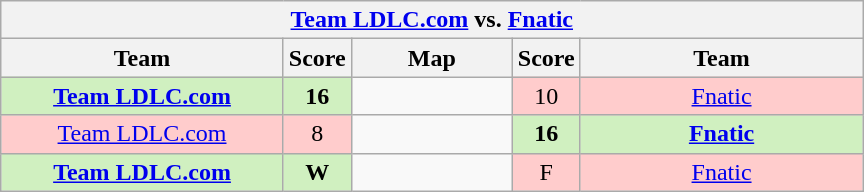<table class="wikitable" style="text-align: center;">
<tr>
<th colspan=5><a href='#'>Team LDLC.com</a> vs.   <a href='#'>Fnatic</a></th>
</tr>
<tr>
<th width="181px">Team</th>
<th width="20px">Score</th>
<th width="100px">Map</th>
<th width="20px">Score</th>
<th width="181px">Team</th>
</tr>
<tr>
<td style="background: #D0F0C0;"><strong><a href='#'>Team LDLC.com</a></strong></td>
<td style="background: #D0F0C0;"><strong>16</strong></td>
<td></td>
<td style="background: #FFCCCC;">10</td>
<td style="background: #FFCCCC;"><a href='#'>Fnatic</a></td>
</tr>
<tr>
<td style="background: #FFCCCC;"><a href='#'>Team LDLC.com</a></td>
<td style="background: #FFCCCC;">8</td>
<td></td>
<td style="background: #D0F0C0;"><strong>16</strong></td>
<td style="background: #D0F0C0;"><strong><a href='#'>Fnatic</a></strong></td>
</tr>
<tr>
<td style="background: #D0F0C0;"><strong><a href='#'>Team LDLC.com</a></strong></td>
<td style="background: #D0F0C0;"><strong>W</strong></td>
<td></td>
<td style="background: #FFCCCC;">F</td>
<td style="background: #FFCCCC;"><a href='#'>Fnatic</a></td>
</tr>
</table>
